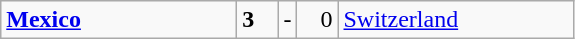<table class="wikitable">
<tr>
<td width=150> <strong><a href='#'>Mexico</a></strong></td>
<td style="width:20px; text-align:left;"><strong>3</strong></td>
<td>-</td>
<td style="width:20px; text-align:right;">0</td>
<td width=150> <a href='#'>Switzerland</a></td>
</tr>
</table>
